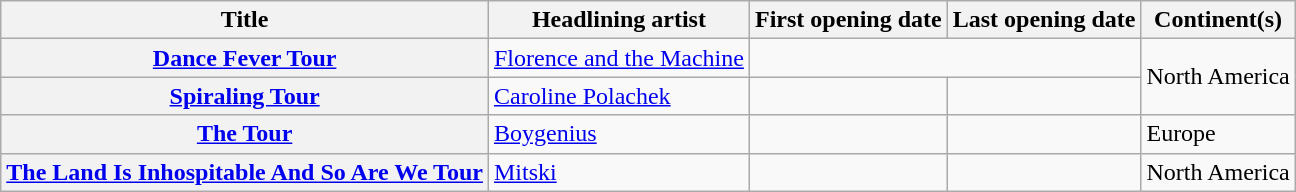<table class="wikitable plainrowheaders">
<tr>
<th scope="col">Title</th>
<th scope="col">Headlining artist</th>
<th scope="col">First opening date</th>
<th scope="col">Last opening date</th>
<th scope="col">Continent(s)</th>
</tr>
<tr>
<th scope="row"><a href='#'>Dance Fever Tour</a></th>
<td><a href='#'>Florence and the Machine</a></td>
<td colspan="2"></td>
<td rowspan="2">North America</td>
</tr>
<tr>
<th scope="row"><a href='#'>Spiraling Tour</a></th>
<td><a href='#'>Caroline Polachek</a></td>
<td></td>
<td></td>
</tr>
<tr>
<th scope="row"><a href='#'>The Tour</a></th>
<td><a href='#'>Boygenius</a></td>
<td></td>
<td></td>
<td>Europe</td>
</tr>
<tr>
<th scope="row"><a href='#'>The Land Is Inhospitable And So Are We Tour</a></th>
<td><a href='#'>Mitski</a></td>
<td></td>
<td></td>
<td>North America</td>
</tr>
</table>
